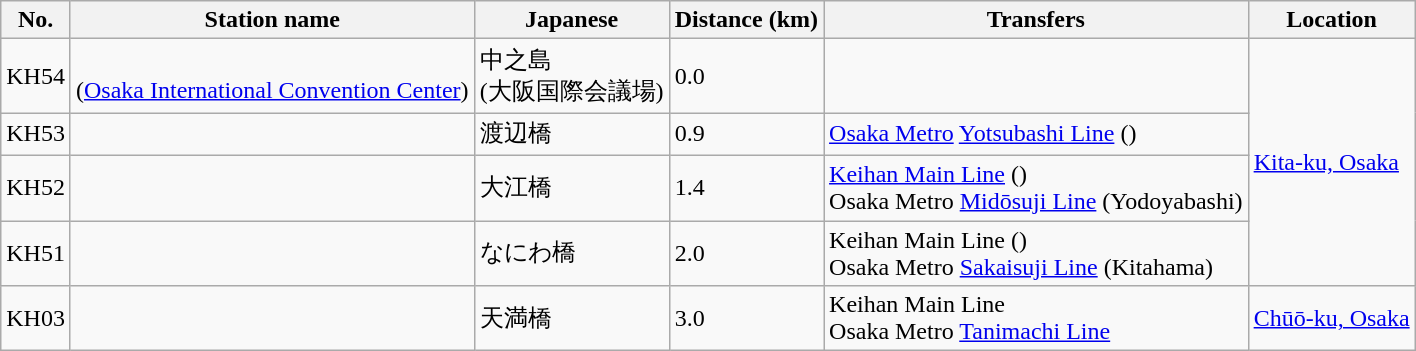<table class="wikitable" rules="all">
<tr>
<th>No.</th>
<th>Station name</th>
<th>Japanese</th>
<th>Distance (km)</th>
<th>Transfers</th>
<th>Location</th>
</tr>
<tr>
<td>KH54</td>
<td><br>(<a href='#'>Osaka International Convention Center</a>)</td>
<td>中之島<br>(大阪国際会議場)</td>
<td>0.0</td>
<td></td>
<td rowspan=4><a href='#'>Kita-ku, Osaka</a></td>
</tr>
<tr>
<td>KH53</td>
<td></td>
<td>渡辺橋</td>
<td>0.9</td>
<td>  <a href='#'>Osaka Metro</a> <a href='#'>Yotsubashi Line</a> ()</td>
</tr>
<tr>
<td>KH52</td>
<td></td>
<td>大江橋</td>
<td>1.4</td>
<td> <a href='#'>Keihan Main Line</a> ()<br>  Osaka Metro <a href='#'>Midōsuji Line</a> (Yodoyabashi)</td>
</tr>
<tr>
<td>KH51</td>
<td></td>
<td>なにわ橋</td>
<td>2.0</td>
<td> Keihan Main Line ()<br>  Osaka Metro <a href='#'>Sakaisuji Line</a> (Kitahama)</td>
</tr>
<tr>
<td>KH03</td>
<td></td>
<td>天満橋</td>
<td>3.0</td>
<td> Keihan Main Line<br>  Osaka Metro <a href='#'>Tanimachi Line</a></td>
<td><a href='#'>Chūō-ku, Osaka</a></td>
</tr>
</table>
